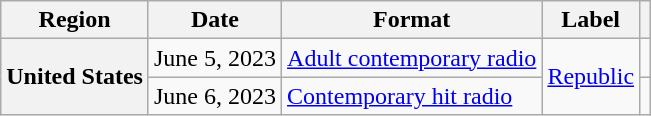<table class="wikitable plainrowheaders">
<tr>
<th scope="col">Region</th>
<th scope="col">Date</th>
<th scope="col">Format</th>
<th scope="col">Label</th>
<th scope="col"></th>
</tr>
<tr>
<th scope="row" rowspan="2">United States</th>
<td>June 5, 2023</td>
<td><a href='#'>Adult contemporary radio</a></td>
<td rowspan="2"><a href='#'>Republic</a></td>
<td></td>
</tr>
<tr>
<td>June 6, 2023</td>
<td><a href='#'>Contemporary hit radio</a></td>
<td></td>
</tr>
</table>
